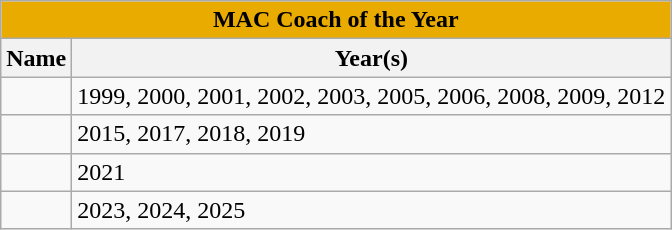<table class="wikitable">
<tr>
<th colspan=2 style="background:#eaab00;">MAC Coach of the Year</th>
</tr>
<tr>
<th>Name</th>
<th>Year(s)</th>
</tr>
<tr>
<td></td>
<td>1999, 2000, 2001, 2002, 2003, 2005, 2006, 2008, 2009, 2012</td>
</tr>
<tr>
<td></td>
<td>2015, 2017, 2018, 2019</td>
</tr>
<tr>
<td></td>
<td>2021</td>
</tr>
<tr>
<td></td>
<td>2023, 2024, 2025</td>
</tr>
</table>
